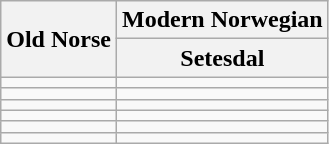<table class="wikitable" style="text-align: center;">
<tr>
<th rowspan=2>Old Norse</th>
<th>Modern Norwegian</th>
</tr>
<tr>
<th>Setesdal</th>
</tr>
<tr>
<td></td>
<td></td>
</tr>
<tr>
<td></td>
<td></td>
</tr>
<tr>
<td></td>
<td></td>
</tr>
<tr>
<td></td>
<td></td>
</tr>
<tr>
<td></td>
<td></td>
</tr>
<tr>
<td></td>
<td></td>
</tr>
</table>
